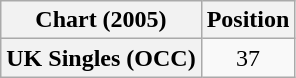<table class="wikitable plainrowheaders" style="text-align:center">
<tr>
<th>Chart (2005)</th>
<th>Position</th>
</tr>
<tr>
<th scope="row">UK Singles (OCC)</th>
<td>37</td>
</tr>
</table>
